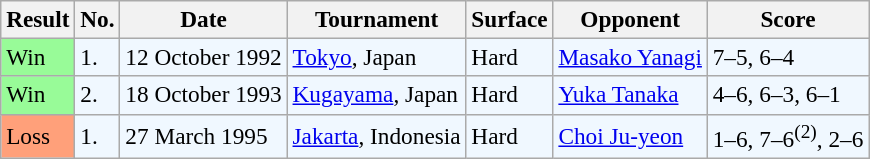<table class="sortable wikitable" style=font-size:97%>
<tr>
<th>Result</th>
<th>No.</th>
<th>Date</th>
<th>Tournament</th>
<th>Surface</th>
<th>Opponent</th>
<th>Score</th>
</tr>
<tr style="background:#f0f8ff;">
<td style="background:#98fb98;">Win</td>
<td>1.</td>
<td>12 October 1992</td>
<td><a href='#'>Tokyo</a>, Japan</td>
<td>Hard</td>
<td> <a href='#'>Masako Yanagi</a></td>
<td>7–5, 6–4</td>
</tr>
<tr style="background:#f0f8ff;">
<td style="background:#98fb98;">Win</td>
<td>2.</td>
<td>18 October 1993</td>
<td><a href='#'>Kugayama</a>, Japan</td>
<td>Hard</td>
<td> <a href='#'>Yuka Tanaka</a></td>
<td>4–6, 6–3, 6–1</td>
</tr>
<tr style="background:#f0f8ff;">
<td style="background:#ffa07a;">Loss</td>
<td>1.</td>
<td>27 March 1995</td>
<td><a href='#'>Jakarta</a>, Indonesia</td>
<td>Hard</td>
<td> <a href='#'>Choi Ju-yeon</a></td>
<td>1–6, 7–6<sup>(2)</sup>, 2–6</td>
</tr>
</table>
